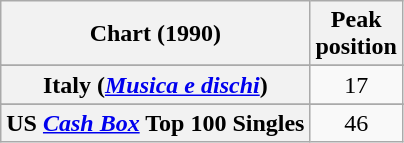<table class="wikitable sortable plainrowheaders" style="text-align:center">
<tr>
<th>Chart (1990)</th>
<th>Peak<br>position</th>
</tr>
<tr>
</tr>
<tr>
</tr>
<tr>
</tr>
<tr>
<th scope="row">Italy (<em><a href='#'>Musica e dischi</a></em>)</th>
<td>17</td>
</tr>
<tr>
</tr>
<tr>
</tr>
<tr>
</tr>
<tr>
</tr>
<tr>
</tr>
<tr>
<th scope="row">US <em><a href='#'>Cash Box</a></em> Top 100 Singles</th>
<td>46</td>
</tr>
</table>
